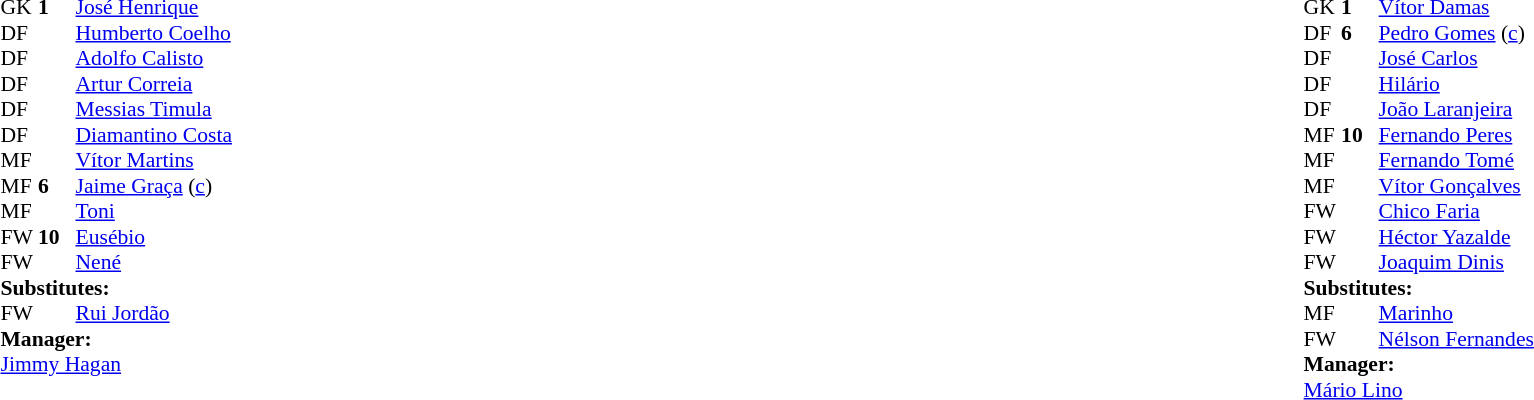<table width="100%">
<tr>
<td valign="top" width="50%"><br><table style="font-size: 90%" cellspacing="0" cellpadding="0">
<tr>
<td colspan="4"></td>
</tr>
<tr>
<th width=25></th>
<th width=25></th>
</tr>
<tr>
<td>GK</td>
<td><strong>1</strong></td>
<td> <a href='#'>José Henrique</a></td>
</tr>
<tr>
<td>DF</td>
<td></td>
<td> <a href='#'>Humberto Coelho</a></td>
</tr>
<tr>
<td>DF</td>
<td></td>
<td> <a href='#'>Adolfo Calisto</a></td>
</tr>
<tr>
<td>DF</td>
<td></td>
<td> <a href='#'>Artur Correia</a></td>
</tr>
<tr>
<td>DF</td>
<td></td>
<td> <a href='#'>Messias Timula</a></td>
</tr>
<tr>
<td>DF</td>
<td></td>
<td> <a href='#'>Diamantino Costa</a></td>
</tr>
<tr>
<td>MF</td>
<td></td>
<td> <a href='#'>Vítor Martins</a></td>
</tr>
<tr>
<td>MF</td>
<td><strong>6</strong></td>
<td> <a href='#'>Jaime Graça</a> (<a href='#'>c</a>)</td>
</tr>
<tr>
<td>MF</td>
<td></td>
<td> <a href='#'>Toni</a></td>
</tr>
<tr>
<td>FW</td>
<td><strong>10</strong></td>
<td> <a href='#'>Eusébio</a></td>
</tr>
<tr>
<td>FW</td>
<td></td>
<td> <a href='#'>Nené</a></td>
<td></td>
<td></td>
</tr>
<tr>
<td colspan=3><strong>Substitutes:</strong></td>
</tr>
<tr>
<td>FW</td>
<td></td>
<td> <a href='#'>Rui Jordão</a></td>
<td></td>
<td></td>
</tr>
<tr>
<td colspan=3><strong>Manager:</strong></td>
</tr>
<tr>
<td colspan=4> <a href='#'>Jimmy Hagan</a></td>
</tr>
</table>
</td>
<td valign="top"></td>
<td valign="top" width="50%"><br><table style="font-size: 90%" cellspacing="0" cellpadding="0" align=center>
<tr>
<td colspan="4"></td>
</tr>
<tr>
<th width=25></th>
<th width=25></th>
</tr>
<tr>
<td>GK</td>
<td><strong>1</strong></td>
<td> <a href='#'>Vítor Damas</a></td>
</tr>
<tr>
<td>DF</td>
<td><strong>6</strong></td>
<td> <a href='#'>Pedro Gomes</a> (<a href='#'>c</a>)</td>
</tr>
<tr>
<td>DF</td>
<td></td>
<td> <a href='#'>José Carlos</a></td>
</tr>
<tr>
<td>DF</td>
<td></td>
<td> <a href='#'>Hilário</a></td>
</tr>
<tr>
<td>DF</td>
<td></td>
<td> <a href='#'>João Laranjeira</a></td>
</tr>
<tr>
<td>MF</td>
<td><strong>10</strong></td>
<td> <a href='#'>Fernando Peres</a></td>
</tr>
<tr>
<td>MF</td>
<td></td>
<td> <a href='#'>Fernando Tomé</a></td>
<td></td>
<td></td>
</tr>
<tr>
<td>MF</td>
<td></td>
<td> <a href='#'>Vítor Gonçalves</a></td>
</tr>
<tr>
<td>FW</td>
<td></td>
<td> <a href='#'>Chico Faria</a></td>
<td></td>
<td></td>
</tr>
<tr>
<td>FW</td>
<td></td>
<td> <a href='#'>Héctor Yazalde</a></td>
</tr>
<tr>
<td>FW</td>
<td></td>
<td> <a href='#'>Joaquim Dinis</a></td>
</tr>
<tr>
<td colspan=3><strong>Substitutes:</strong></td>
</tr>
<tr>
<td>MF</td>
<td></td>
<td> <a href='#'>Marinho</a></td>
<td></td>
<td></td>
</tr>
<tr>
<td>FW</td>
<td></td>
<td> <a href='#'>Nélson Fernandes</a></td>
<td></td>
<td></td>
</tr>
<tr>
<td colspan=3><strong>Manager:</strong></td>
</tr>
<tr>
<td colspan=4> <a href='#'>Mário Lino</a></td>
</tr>
</table>
</td>
</tr>
</table>
